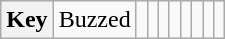<table class="wikitable">
<tr>
<th>Key</th>
<td> Buzzed</td>
<td></td>
<td></td>
<td></td>
<td></td>
<td></td>
<td></td>
<td></td>
<td></td>
</tr>
</table>
